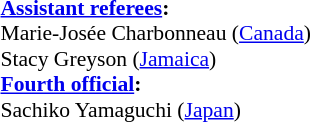<table width=50% style="font-size: 90%">
<tr>
<td><br><strong><a href='#'>Assistant referees</a>:</strong>
<br>Marie-Josée Charbonneau (<a href='#'>Canada</a>)
<br>Stacy Greyson (<a href='#'>Jamaica</a>)
<br><strong><a href='#'>Fourth official</a>:</strong>
<br>Sachiko Yamaguchi (<a href='#'>Japan</a>)</td>
</tr>
</table>
